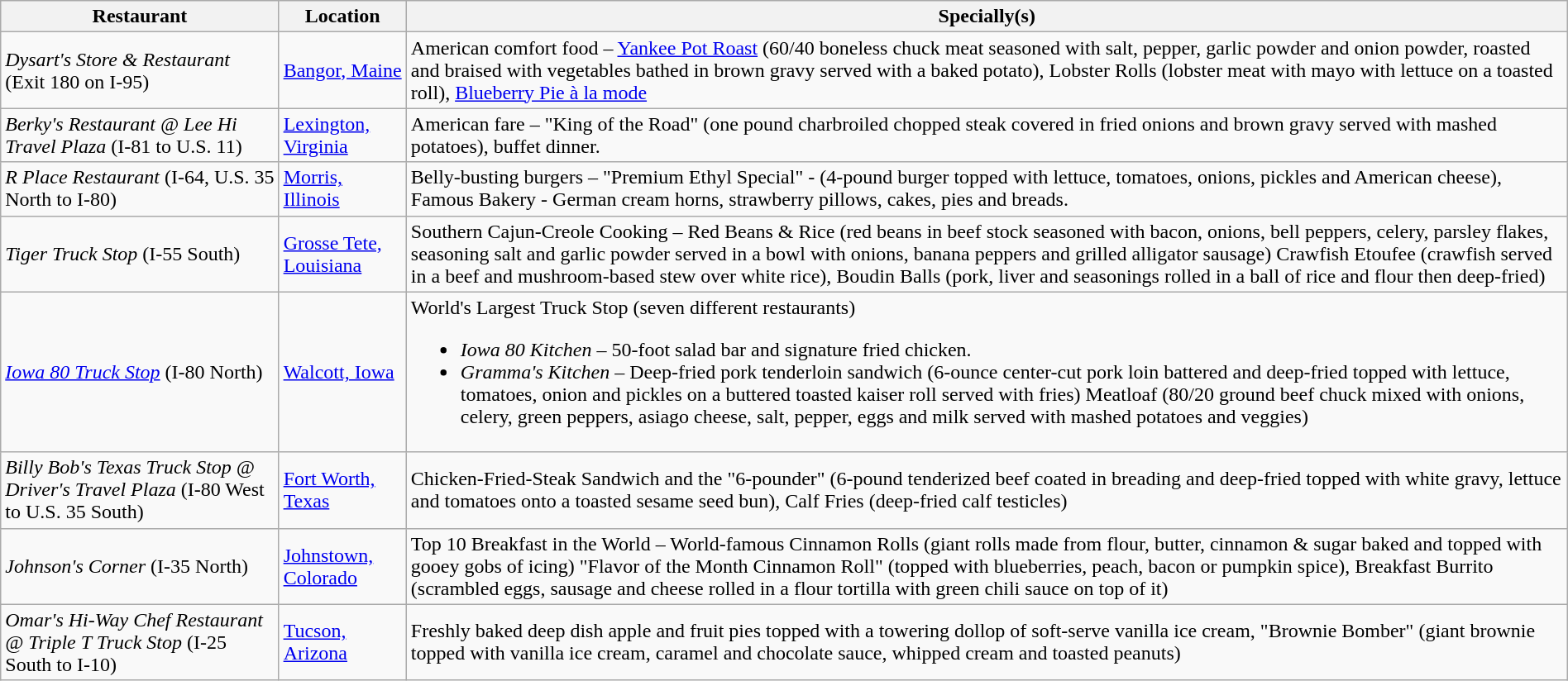<table class="wikitable" style="width:100%;">
<tr>
<th>Restaurant</th>
<th>Location</th>
<th>Specially(s)</th>
</tr>
<tr>
<td><em>Dysart's Store & Restaurant</em> (Exit 180 on I-95)</td>
<td><a href='#'>Bangor, Maine</a></td>
<td>American comfort food – <a href='#'>Yankee Pot Roast</a> (60/40 boneless chuck meat seasoned with salt, pepper, garlic powder and onion powder, roasted and braised with vegetables bathed in brown gravy served with a baked potato), Lobster Rolls (lobster meat with mayo with lettuce on a toasted roll), <a href='#'>Blueberry Pie à la mode</a></td>
</tr>
<tr>
<td><em>Berky's Restaurant @ Lee Hi Travel Plaza</em> (I-81 to U.S. 11)</td>
<td><a href='#'>Lexington, Virginia</a></td>
<td>American fare – "King of the Road" (one pound charbroiled chopped steak covered in fried onions and brown gravy served with mashed potatoes), buffet dinner.</td>
</tr>
<tr>
<td><em>R Place Restaurant</em> (I-64, U.S. 35 North to I-80)</td>
<td><a href='#'>Morris, Illinois</a></td>
<td>Belly-busting burgers – "Premium Ethyl Special" - (4-pound burger topped with lettuce, tomatoes, onions, pickles and American cheese), Famous Bakery - German cream horns, strawberry pillows, cakes, pies and breads.</td>
</tr>
<tr>
<td><em>Tiger Truck Stop</em> (I-55 South)</td>
<td><a href='#'>Grosse Tete, Louisiana</a></td>
<td>Southern Cajun-Creole Cooking – Red Beans & Rice (red beans in beef stock seasoned with bacon, onions, bell peppers, celery, parsley flakes, seasoning salt and garlic powder served in a bowl with onions, banana peppers and grilled alligator sausage) Crawfish Etoufee (crawfish served in a beef and mushroom-based stew over white rice), Boudin Balls (pork, liver and seasonings rolled in a ball of rice and flour then deep-fried)</td>
</tr>
<tr>
<td><em><a href='#'>Iowa 80 Truck Stop</a></em> (I-80 North)</td>
<td><a href='#'>Walcott, Iowa</a></td>
<td>World's Largest Truck Stop (seven different restaurants)<br><ul><li><em>Iowa 80 Kitchen</em> – 50-foot salad bar and signature fried chicken.</li><li><em>Gramma's Kitchen</em> – Deep-fried pork tenderloin sandwich (6-ounce center-cut pork loin battered and deep-fried topped with lettuce, tomatoes, onion and pickles on a buttered toasted kaiser roll served with fries) Meatloaf (80/20 ground beef chuck mixed with onions, celery, green peppers, asiago cheese, salt, pepper, eggs and milk served with mashed potatoes and veggies)</li></ul></td>
</tr>
<tr>
<td><em>Billy Bob's Texas Truck Stop @ Driver's Travel Plaza</em> (I-80 West to U.S. 35 South)</td>
<td><a href='#'>Fort Worth, Texas</a></td>
<td>Chicken-Fried-Steak Sandwich and the "6-pounder" (6-pound tenderized beef coated in breading and deep-fried topped with white gravy, lettuce and tomatoes onto a toasted sesame seed bun), Calf Fries (deep-fried calf testicles)</td>
</tr>
<tr>
<td><em>Johnson's Corner</em> (I-35 North)</td>
<td><a href='#'>Johnstown, Colorado</a></td>
<td>Top 10 Breakfast in the World – World-famous Cinnamon Rolls (giant rolls made from flour, butter, cinnamon & sugar baked and topped with gooey gobs of icing) "Flavor of the Month Cinnamon Roll" (topped with blueberries, peach, bacon or pumpkin spice), Breakfast Burrito (scrambled eggs, sausage and cheese rolled in a flour tortilla with green chili sauce on top of it)</td>
</tr>
<tr>
<td><em>Omar's Hi-Way Chef Restaurant @ Triple T Truck Stop</em> (I-25 South to I-10)</td>
<td><a href='#'>Tucson, Arizona</a></td>
<td>Freshly baked deep dish apple and fruit pies topped with a towering dollop of soft-serve vanilla ice cream, "Brownie Bomber" (giant brownie topped with vanilla ice cream, caramel and chocolate sauce, whipped cream and toasted peanuts)</td>
</tr>
</table>
